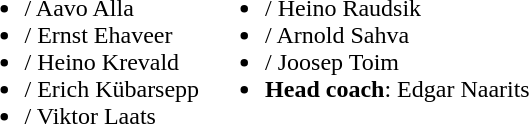<table>
<tr valign="top">
<td><br><ul><li>/ Aavo Alla</li><li>/ Ernst Ehaveer</li><li>/ Heino Krevald</li><li>/ Erich Kübarsepp</li><li>/ Viktor Laats</li></ul></td>
<td><br><ul><li>/ Heino Raudsik</li><li>/ Arnold Sahva</li><li>/ Joosep Toim</li><li><strong>Head coach</strong>: Edgar Naarits</li></ul></td>
</tr>
</table>
